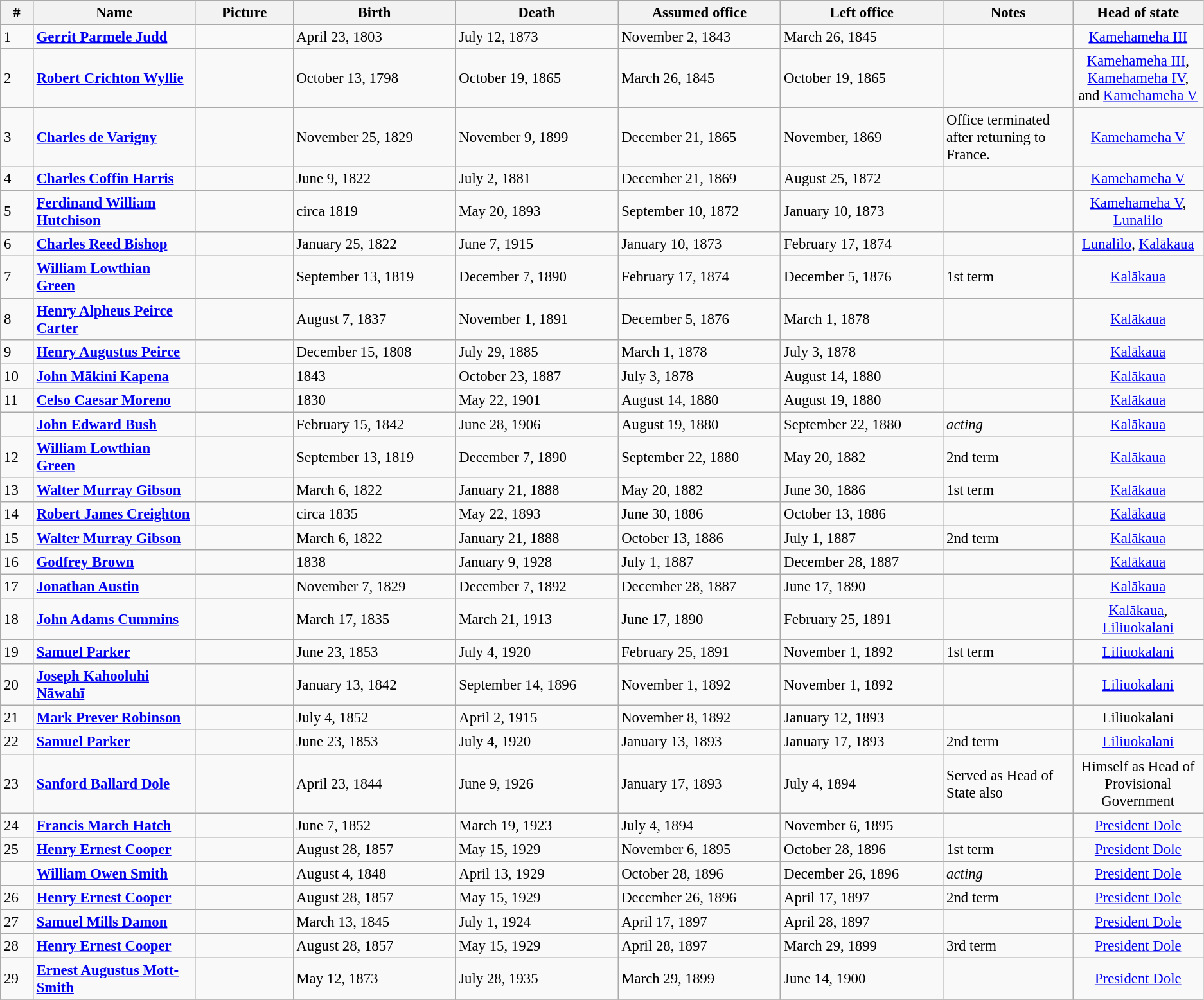<table class="wikitable" style="font-size: 95%;">
<tr>
<th width = 2%>#</th>
<th width = 10%>Name</th>
<th width = 6%>Picture</th>
<th width = 10%>Birth</th>
<th width = 10%>Death</th>
<th width = 10%>Assumed office</th>
<th width = 10%>Left office</th>
<th width = 8%>Notes</th>
<th width = 8%>Head of state</th>
</tr>
<tr>
<td>1</td>
<td><strong><a href='#'>Gerrit Parmele Judd</a></strong></td>
<td></td>
<td>April 23, 1803</td>
<td>July 12, 1873</td>
<td>November 2, 1843</td>
<td>March 26, 1845</td>
<td></td>
<td rowspan=1 align=center><a href='#'>Kamehameha III</a></td>
</tr>
<tr>
<td>2</td>
<td><strong><a href='#'>Robert Crichton Wyllie</a></strong></td>
<td></td>
<td>October 13, 1798</td>
<td>October 19, 1865</td>
<td>March 26, 1845</td>
<td>October 19, 1865</td>
<td></td>
<td rowspan=1 align=center><a href='#'>Kamehameha III</a>, <a href='#'>Kamehameha IV</a>, and <a href='#'>Kamehameha V</a></td>
</tr>
<tr>
<td>3</td>
<td><strong><a href='#'>Charles de Varigny</a></strong></td>
<td></td>
<td>November 25, 1829</td>
<td>November 9, 1899</td>
<td>December 21, 1865</td>
<td>November, 1869</td>
<td>Office terminated after returning to France.</td>
<td rowspan=1 align=center><a href='#'>Kamehameha V</a></td>
</tr>
<tr>
<td>4</td>
<td><strong><a href='#'>Charles Coffin Harris</a></strong></td>
<td></td>
<td>June 9, 1822</td>
<td>July 2, 1881</td>
<td>December 21, 1869</td>
<td>August 25, 1872</td>
<td></td>
<td rowspan=1 align=center><a href='#'>Kamehameha V</a></td>
</tr>
<tr>
<td>5</td>
<td><strong><a href='#'>Ferdinand William Hutchison</a></strong></td>
<td></td>
<td>circa 1819</td>
<td>May 20, 1893</td>
<td>September 10, 1872</td>
<td>January 10, 1873</td>
<td></td>
<td rowspan=1 align=center><a href='#'>Kamehameha V</a>, <a href='#'>Lunalilo</a></td>
</tr>
<tr>
<td>6</td>
<td><strong><a href='#'>Charles Reed Bishop</a></strong></td>
<td></td>
<td>January 25, 1822</td>
<td>June 7, 1915</td>
<td>January 10, 1873</td>
<td>February 17, 1874</td>
<td></td>
<td rowspan=1 align=center><a href='#'>Lunalilo</a>, <a href='#'>Kalākaua</a></td>
</tr>
<tr>
<td>7</td>
<td><strong><a href='#'>William Lowthian Green</a></strong></td>
<td></td>
<td>September 13, 1819</td>
<td>December 7, 1890</td>
<td>February 17, 1874</td>
<td>December 5, 1876</td>
<td>1st term</td>
<td rowspan=1 align=center><a href='#'>Kalākaua</a></td>
</tr>
<tr>
<td>8</td>
<td><strong><a href='#'>Henry Alpheus Peirce Carter</a></strong></td>
<td></td>
<td>August 7, 1837</td>
<td>November 1, 1891</td>
<td>December 5, 1876</td>
<td>March 1, 1878</td>
<td></td>
<td rowspan=1 align=center><a href='#'>Kalākaua</a></td>
</tr>
<tr>
<td>9</td>
<td><strong><a href='#'>Henry Augustus Peirce</a></strong></td>
<td></td>
<td>December 15, 1808</td>
<td>July 29, 1885</td>
<td>March 1, 1878</td>
<td>July 3, 1878</td>
<td></td>
<td rowspan=1 align=center><a href='#'>Kalākaua</a></td>
</tr>
<tr>
<td>10</td>
<td><strong><a href='#'>John Mākini Kapena</a></strong></td>
<td></td>
<td>1843</td>
<td>October 23, 1887</td>
<td>July 3, 1878</td>
<td>August 14, 1880</td>
<td></td>
<td rowspan=1 align=center><a href='#'>Kalākaua</a></td>
</tr>
<tr>
<td>11</td>
<td><strong><a href='#'>Celso Caesar Moreno</a></strong></td>
<td></td>
<td>1830</td>
<td>May 22, 1901</td>
<td>August 14, 1880</td>
<td>August 19, 1880</td>
<td></td>
<td rowspan=1 align=center><a href='#'>Kalākaua</a></td>
</tr>
<tr>
<td></td>
<td><strong><a href='#'>John Edward Bush</a></strong></td>
<td></td>
<td>February 15, 1842</td>
<td>June 28, 1906</td>
<td>August 19, 1880</td>
<td>September 22, 1880</td>
<td><em>acting</em></td>
<td rowspan=1 align=center><a href='#'>Kalākaua</a></td>
</tr>
<tr>
<td>12</td>
<td><strong><a href='#'>William Lowthian Green</a></strong></td>
<td></td>
<td>September 13, 1819</td>
<td>December 7, 1890</td>
<td>September 22, 1880</td>
<td>May 20, 1882</td>
<td>2nd term</td>
<td rowspan=1 align=center><a href='#'>Kalākaua</a></td>
</tr>
<tr>
<td>13</td>
<td><strong><a href='#'>Walter Murray Gibson</a></strong></td>
<td></td>
<td>March 6, 1822</td>
<td>January 21, 1888</td>
<td>May 20, 1882</td>
<td>June 30, 1886</td>
<td>1st term</td>
<td rowspan=1 align=center><a href='#'>Kalākaua</a></td>
</tr>
<tr>
<td>14</td>
<td><strong><a href='#'>Robert James Creighton</a></strong></td>
<td></td>
<td>circa 1835</td>
<td>May 22, 1893</td>
<td>June 30, 1886</td>
<td>October 13, 1886</td>
<td></td>
<td rowspan=1 align=center><a href='#'>Kalākaua</a></td>
</tr>
<tr>
<td>15</td>
<td><strong><a href='#'>Walter Murray Gibson</a></strong></td>
<td></td>
<td>March 6, 1822</td>
<td>January 21, 1888</td>
<td>October 13, 1886</td>
<td>July 1, 1887</td>
<td>2nd term</td>
<td rowspan=1 align=center><a href='#'>Kalākaua</a></td>
</tr>
<tr>
<td>16</td>
<td><strong><a href='#'>Godfrey Brown</a></strong></td>
<td></td>
<td>1838</td>
<td>January 9, 1928</td>
<td>July 1, 1887</td>
<td>December 28, 1887</td>
<td></td>
<td rowspan=1 align=center><a href='#'>Kalākaua</a></td>
</tr>
<tr>
<td>17</td>
<td><strong><a href='#'>Jonathan Austin</a></strong></td>
<td></td>
<td>November 7, 1829</td>
<td>December 7, 1892</td>
<td>December 28, 1887</td>
<td>June 17, 1890</td>
<td></td>
<td rowspan=1 align=center><a href='#'>Kalākaua</a></td>
</tr>
<tr>
<td>18</td>
<td><strong><a href='#'>John Adams Cummins</a></strong></td>
<td></td>
<td>March 17, 1835</td>
<td>March 21, 1913</td>
<td>June 17, 1890</td>
<td>February 25, 1891</td>
<td></td>
<td rowspan=1 align=center><a href='#'>Kalākaua</a>, <a href='#'>Liliuokalani</a></td>
</tr>
<tr>
<td>19</td>
<td><strong><a href='#'>Samuel Parker</a></strong></td>
<td></td>
<td>June 23, 1853</td>
<td>July 4, 1920</td>
<td>February 25, 1891</td>
<td>November 1, 1892</td>
<td>1st term</td>
<td rowspan=1 align=center><a href='#'>Liliuokalani</a></td>
</tr>
<tr>
<td>20</td>
<td><strong><a href='#'>Joseph Kahooluhi Nāwahī</a></strong></td>
<td></td>
<td>January 13, 1842</td>
<td>September 14, 1896</td>
<td>November 1, 1892</td>
<td>November 1, 1892</td>
<td></td>
<td rowspan=1 align=center><a href='#'>Liliuokalani</a></td>
</tr>
<tr>
<td>21</td>
<td><strong><a href='#'>Mark Prever Robinson</a></strong></td>
<td></td>
<td>July 4, 1852</td>
<td>April 2, 1915</td>
<td>November 8, 1892</td>
<td>January 12, 1893</td>
<td></td>
<td rowspan=1 align=center>Liliuokalani</td>
</tr>
<tr>
<td>22</td>
<td><strong><a href='#'>Samuel Parker</a></strong></td>
<td></td>
<td>June 23, 1853</td>
<td>July 4, 1920</td>
<td>January 13, 1893</td>
<td>January 17, 1893</td>
<td>2nd term</td>
<td rowspan=1 align=center><a href='#'>Liliuokalani</a></td>
</tr>
<tr>
<td>23</td>
<td><strong><a href='#'>Sanford Ballard Dole</a></strong></td>
<td></td>
<td>April 23, 1844</td>
<td>June 9, 1926</td>
<td>January 17, 1893</td>
<td>July 4, 1894</td>
<td>Served as Head of State also</td>
<td rowspan=1 align=center>Himself as Head of Provisional Government</td>
</tr>
<tr>
<td>24</td>
<td><strong><a href='#'>Francis March Hatch</a></strong></td>
<td></td>
<td>June 7, 1852</td>
<td>March 19, 1923</td>
<td>July 4, 1894</td>
<td>November 6, 1895</td>
<td></td>
<td rowspan=1 align=center><a href='#'>President Dole</a></td>
</tr>
<tr>
<td>25</td>
<td><strong><a href='#'>Henry Ernest Cooper</a></strong></td>
<td></td>
<td>August 28, 1857</td>
<td>May 15, 1929</td>
<td>November 6, 1895</td>
<td>October 28, 1896</td>
<td>1st term</td>
<td rowspan=1 align=center><a href='#'>President Dole</a></td>
</tr>
<tr>
<td></td>
<td><strong><a href='#'>William Owen Smith</a></strong></td>
<td></td>
<td>August 4, 1848</td>
<td>April 13, 1929</td>
<td>October 28, 1896</td>
<td>December 26, 1896</td>
<td><em>acting</em></td>
<td rowspan=1 align=center><a href='#'>President Dole</a></td>
</tr>
<tr>
<td>26</td>
<td><strong><a href='#'>Henry Ernest Cooper</a></strong></td>
<td></td>
<td>August 28, 1857</td>
<td>May 15, 1929</td>
<td>December 26, 1896</td>
<td>April 17, 1897</td>
<td>2nd term</td>
<td rowspan=1 align=center><a href='#'>President Dole</a></td>
</tr>
<tr>
<td>27</td>
<td><strong><a href='#'>Samuel Mills Damon</a></strong></td>
<td></td>
<td>March 13, 1845</td>
<td>July 1, 1924</td>
<td>April 17, 1897</td>
<td>April 28, 1897</td>
<td></td>
<td rowspan=1 align=center><a href='#'>President Dole</a></td>
</tr>
<tr>
<td>28</td>
<td><strong><a href='#'>Henry Ernest Cooper</a></strong></td>
<td></td>
<td>August 28, 1857</td>
<td>May 15, 1929</td>
<td>April 28, 1897</td>
<td>March 29, 1899</td>
<td>3rd term</td>
<td rowspan=1 align=center><a href='#'>President Dole</a></td>
</tr>
<tr>
<td>29</td>
<td><strong><a href='#'>Ernest Augustus Mott-Smith</a></strong></td>
<td></td>
<td>May 12, 1873</td>
<td>July 28, 1935</td>
<td>March 29, 1899</td>
<td>June 14, 1900</td>
<td></td>
<td rowspan=1 align=center><a href='#'>President Dole</a></td>
</tr>
<tr>
</tr>
</table>
